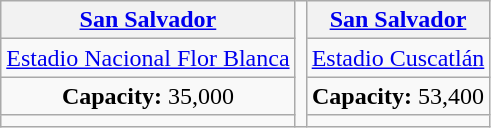<table class="wikitable" style="text-align:center">
<tr>
<th><a href='#'>San Salvador</a></th>
<td rowspan="4"></td>
<th><a href='#'>San Salvador</a></th>
</tr>
<tr>
<td><a href='#'>Estadio Nacional Flor Blanca</a></td>
<td><a href='#'>Estadio Cuscatlán</a></td>
</tr>
<tr>
<td><strong>Capacity:</strong> 35,000</td>
<td><strong>Capacity:</strong> 53,400</td>
</tr>
<tr>
<td></td>
<td></td>
</tr>
</table>
